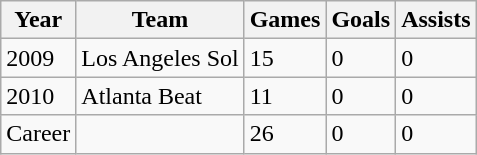<table class="wikitable sortable">
<tr>
<th>Year</th>
<th>Team</th>
<th>Games</th>
<th>Goals</th>
<th>Assists</th>
</tr>
<tr>
<td>2009</td>
<td>Los Angeles Sol</td>
<td>15</td>
<td>0</td>
<td>0</td>
</tr>
<tr>
<td>2010</td>
<td>Atlanta Beat</td>
<td>11</td>
<td>0</td>
<td>0</td>
</tr>
<tr>
<td>Career</td>
<td></td>
<td>26</td>
<td>0</td>
<td>0</td>
</tr>
</table>
